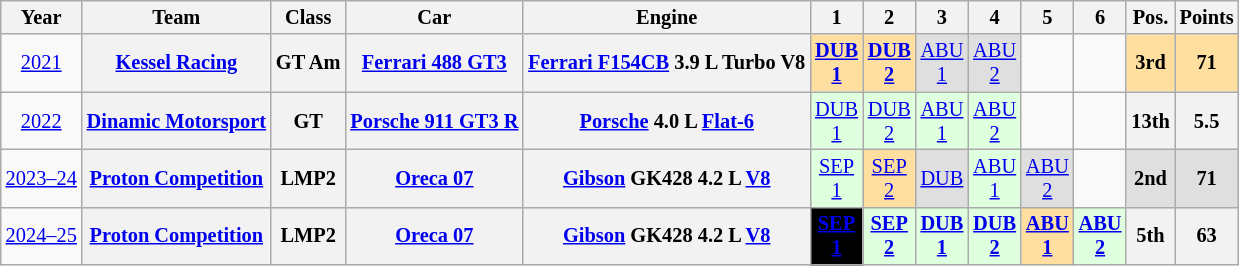<table class="wikitable" style="text-align:center; font-size:85%">
<tr>
<th>Year</th>
<th>Team</th>
<th>Class</th>
<th>Car</th>
<th>Engine</th>
<th>1</th>
<th>2</th>
<th>3</th>
<th>4</th>
<th>5</th>
<th>6</th>
<th>Pos.</th>
<th>Points</th>
</tr>
<tr>
<td><a href='#'>2021</a></td>
<th><a href='#'>Kessel Racing</a></th>
<th>GT Am</th>
<th><a href='#'>Ferrari 488 GT3</a></th>
<th><a href='#'>Ferrari F154CB</a> 3.9 L Turbo V8</th>
<td style="background:#FFDF9F;"><strong><a href='#'>DUB<br>1</a></strong><br></td>
<td style="background:#FFDF9F;"><strong><a href='#'>DUB<br>2</a></strong><br></td>
<td style="background:#DFDFDF;"><a href='#'>ABU<br>1</a><br></td>
<td style="background:#DFDFDF;"><a href='#'>ABU<br>2</a><br></td>
<td></td>
<td></td>
<th style="background:#FFDF9F;">3rd</th>
<th style="background:#FFDF9F;">71</th>
</tr>
<tr>
<td><a href='#'>2022</a></td>
<th><a href='#'>Dinamic Motorsport</a></th>
<th>GT</th>
<th><a href='#'>Porsche 911 GT3 R</a></th>
<th><a href='#'>Porsche</a> 4.0 L <a href='#'>Flat-6</a></th>
<td style="background:#DFFFDF;"><a href='#'>DUB<br>1</a><br></td>
<td style="background:#DFFFDF;"><a href='#'>DUB<br>2</a><br></td>
<td style="background:#DFFFDF;"><a href='#'>ABU<br>1</a><br></td>
<td style="background:#DFFFDF;"><a href='#'>ABU<br>2</a><br></td>
<td></td>
<td></td>
<th>13th</th>
<th>5.5</th>
</tr>
<tr>
<td><a href='#'>2023–24</a></td>
<th><a href='#'>Proton Competition</a></th>
<th>LMP2</th>
<th><a href='#'>Oreca 07</a></th>
<th><a href='#'>Gibson</a> GK428 4.2 L <a href='#'>V8</a></th>
<td style="background:#DFFFDF;"><a href='#'>SEP<br>1</a><br></td>
<td style="background:#FFDF9F;"><a href='#'>SEP<br>2</a><br></td>
<td style="background:#DFDFDF;"><a href='#'>DUB</a><br></td>
<td style="background:#DFFFDF;"><a href='#'>ABU<br>1</a><br></td>
<td style="background:#DFDFDF;"><a href='#'>ABU<br>2</a><br></td>
<td></td>
<th style="background:#DFDFDF;">2nd</th>
<th style="background:#DFDFDF;">71</th>
</tr>
<tr>
<td nowrap><a href='#'>2024–25</a></td>
<th nowrap><a href='#'>Proton Competition</a></th>
<th>LMP2</th>
<th nowrap><a href='#'>Oreca 07</a></th>
<th nowrap><a href='#'>Gibson</a> GK428 4.2 L <a href='#'>V8</a></th>
<td style="background:#000000;color:white"><strong><a href='#'><span>SEP<br>1</span></a></strong><br></td>
<td style="background:#DFFFDF;"><strong><a href='#'>SEP<br>2</a></strong><br></td>
<td style="background:#DFFFDF;"><strong><a href='#'>DUB<br>1</a></strong><br></td>
<td style="background:#DFFFDF;"><strong><a href='#'>DUB<br>2</a></strong><br></td>
<td style="background:#FFDF9F;"><strong><a href='#'>ABU<br>1</a></strong><br></td>
<td style="background:#DFFFDF;"><strong><a href='#'>ABU<br>2</a></strong><br></td>
<th>5th</th>
<th>63</th>
</tr>
</table>
